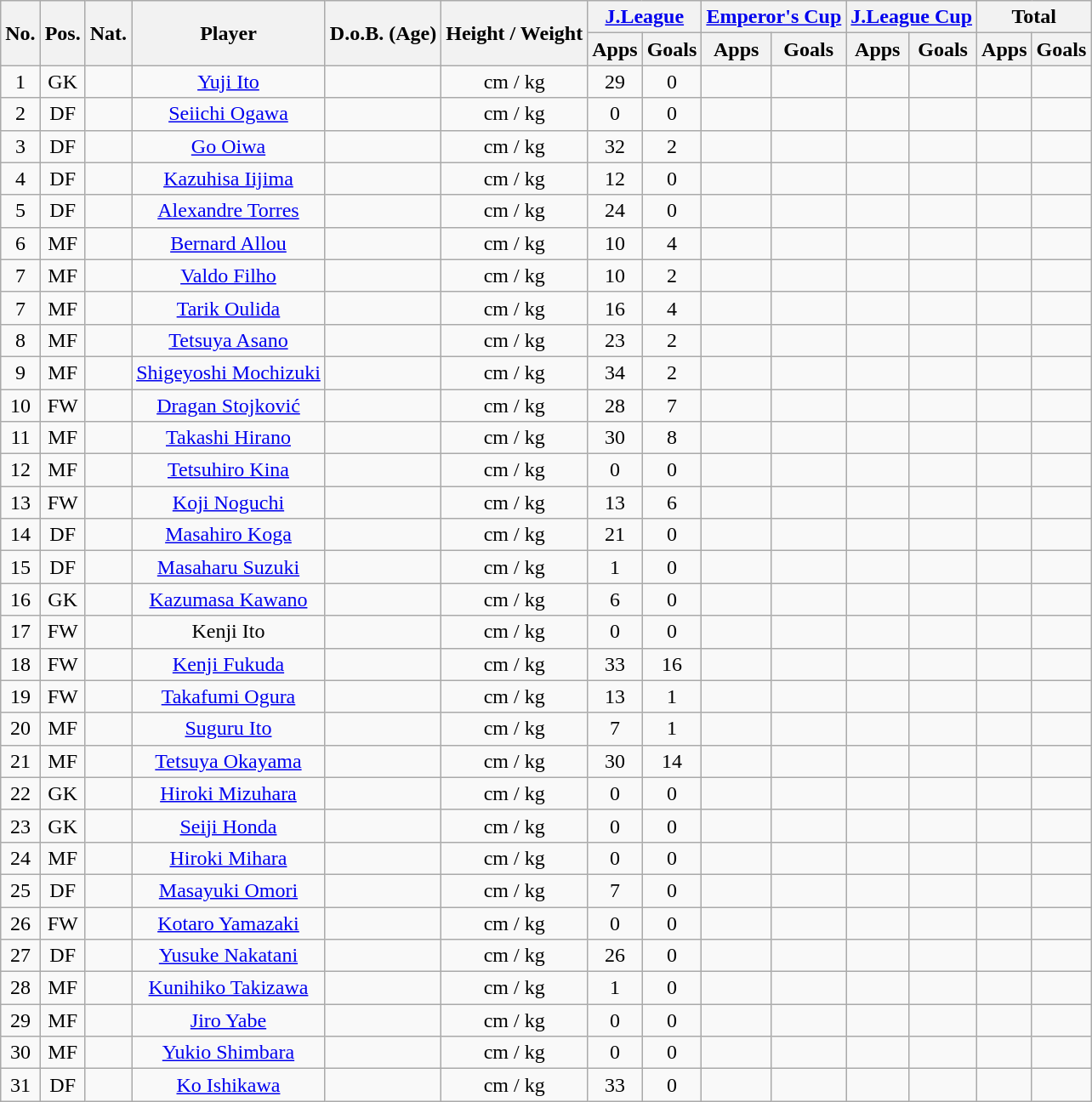<table class="wikitable" style="text-align:center;">
<tr>
<th rowspan="2">No.</th>
<th rowspan="2">Pos.</th>
<th rowspan="2">Nat.</th>
<th rowspan="2">Player</th>
<th rowspan="2">D.o.B. (Age)</th>
<th rowspan="2">Height / Weight</th>
<th colspan="2"><a href='#'>J.League</a></th>
<th colspan="2"><a href='#'>Emperor's Cup</a></th>
<th colspan="2"><a href='#'>J.League Cup</a></th>
<th colspan="2">Total</th>
</tr>
<tr>
<th>Apps</th>
<th>Goals</th>
<th>Apps</th>
<th>Goals</th>
<th>Apps</th>
<th>Goals</th>
<th>Apps</th>
<th>Goals</th>
</tr>
<tr>
<td>1</td>
<td>GK</td>
<td></td>
<td><a href='#'>Yuji Ito</a></td>
<td></td>
<td>cm / kg</td>
<td>29</td>
<td>0</td>
<td></td>
<td></td>
<td></td>
<td></td>
<td></td>
<td></td>
</tr>
<tr>
<td>2</td>
<td>DF</td>
<td></td>
<td><a href='#'>Seiichi Ogawa</a></td>
<td></td>
<td>cm / kg</td>
<td>0</td>
<td>0</td>
<td></td>
<td></td>
<td></td>
<td></td>
<td></td>
<td></td>
</tr>
<tr>
<td>3</td>
<td>DF</td>
<td></td>
<td><a href='#'>Go Oiwa</a></td>
<td></td>
<td>cm / kg</td>
<td>32</td>
<td>2</td>
<td></td>
<td></td>
<td></td>
<td></td>
<td></td>
<td></td>
</tr>
<tr>
<td>4</td>
<td>DF</td>
<td></td>
<td><a href='#'>Kazuhisa Iijima</a></td>
<td></td>
<td>cm / kg</td>
<td>12</td>
<td>0</td>
<td></td>
<td></td>
<td></td>
<td></td>
<td></td>
<td></td>
</tr>
<tr>
<td>5</td>
<td>DF</td>
<td></td>
<td><a href='#'>Alexandre Torres</a></td>
<td></td>
<td>cm / kg</td>
<td>24</td>
<td>0</td>
<td></td>
<td></td>
<td></td>
<td></td>
<td></td>
<td></td>
</tr>
<tr>
<td>6</td>
<td>MF</td>
<td></td>
<td><a href='#'>Bernard Allou</a></td>
<td></td>
<td>cm / kg</td>
<td>10</td>
<td>4</td>
<td></td>
<td></td>
<td></td>
<td></td>
<td></td>
<td></td>
</tr>
<tr>
<td>7</td>
<td>MF</td>
<td></td>
<td><a href='#'>Valdo Filho</a></td>
<td></td>
<td>cm / kg</td>
<td>10</td>
<td>2</td>
<td></td>
<td></td>
<td></td>
<td></td>
<td></td>
<td></td>
</tr>
<tr>
<td>7</td>
<td>MF</td>
<td></td>
<td><a href='#'>Tarik Oulida</a></td>
<td></td>
<td>cm / kg</td>
<td>16</td>
<td>4</td>
<td></td>
<td></td>
<td></td>
<td></td>
<td></td>
<td></td>
</tr>
<tr>
<td>8</td>
<td>MF</td>
<td></td>
<td><a href='#'>Tetsuya Asano</a></td>
<td></td>
<td>cm / kg</td>
<td>23</td>
<td>2</td>
<td></td>
<td></td>
<td></td>
<td></td>
<td></td>
<td></td>
</tr>
<tr>
<td>9</td>
<td>MF</td>
<td></td>
<td><a href='#'>Shigeyoshi Mochizuki</a></td>
<td></td>
<td>cm / kg</td>
<td>34</td>
<td>2</td>
<td></td>
<td></td>
<td></td>
<td></td>
<td></td>
<td></td>
</tr>
<tr>
<td>10</td>
<td>FW</td>
<td></td>
<td><a href='#'>Dragan Stojković</a></td>
<td></td>
<td>cm / kg</td>
<td>28</td>
<td>7</td>
<td></td>
<td></td>
<td></td>
<td></td>
<td></td>
<td></td>
</tr>
<tr>
<td>11</td>
<td>MF</td>
<td></td>
<td><a href='#'>Takashi Hirano</a></td>
<td></td>
<td>cm / kg</td>
<td>30</td>
<td>8</td>
<td></td>
<td></td>
<td></td>
<td></td>
<td></td>
<td></td>
</tr>
<tr>
<td>12</td>
<td>MF</td>
<td></td>
<td><a href='#'>Tetsuhiro Kina</a></td>
<td></td>
<td>cm / kg</td>
<td>0</td>
<td>0</td>
<td></td>
<td></td>
<td></td>
<td></td>
<td></td>
<td></td>
</tr>
<tr>
<td>13</td>
<td>FW</td>
<td></td>
<td><a href='#'>Koji Noguchi</a></td>
<td></td>
<td>cm / kg</td>
<td>13</td>
<td>6</td>
<td></td>
<td></td>
<td></td>
<td></td>
<td></td>
<td></td>
</tr>
<tr>
<td>14</td>
<td>DF</td>
<td></td>
<td><a href='#'>Masahiro Koga</a></td>
<td></td>
<td>cm / kg</td>
<td>21</td>
<td>0</td>
<td></td>
<td></td>
<td></td>
<td></td>
<td></td>
<td></td>
</tr>
<tr>
<td>15</td>
<td>DF</td>
<td></td>
<td><a href='#'>Masaharu Suzuki</a></td>
<td></td>
<td>cm / kg</td>
<td>1</td>
<td>0</td>
<td></td>
<td></td>
<td></td>
<td></td>
<td></td>
<td></td>
</tr>
<tr>
<td>16</td>
<td>GK</td>
<td></td>
<td><a href='#'>Kazumasa Kawano</a></td>
<td></td>
<td>cm / kg</td>
<td>6</td>
<td>0</td>
<td></td>
<td></td>
<td></td>
<td></td>
<td></td>
<td></td>
</tr>
<tr>
<td>17</td>
<td>FW</td>
<td></td>
<td>Kenji Ito</td>
<td></td>
<td>cm / kg</td>
<td>0</td>
<td>0</td>
<td></td>
<td></td>
<td></td>
<td></td>
<td></td>
<td></td>
</tr>
<tr>
<td>18</td>
<td>FW</td>
<td></td>
<td><a href='#'>Kenji Fukuda</a></td>
<td></td>
<td>cm / kg</td>
<td>33</td>
<td>16</td>
<td></td>
<td></td>
<td></td>
<td></td>
<td></td>
<td></td>
</tr>
<tr>
<td>19</td>
<td>FW</td>
<td></td>
<td><a href='#'>Takafumi Ogura</a></td>
<td></td>
<td>cm / kg</td>
<td>13</td>
<td>1</td>
<td></td>
<td></td>
<td></td>
<td></td>
<td></td>
<td></td>
</tr>
<tr>
<td>20</td>
<td>MF</td>
<td></td>
<td><a href='#'>Suguru Ito</a></td>
<td></td>
<td>cm / kg</td>
<td>7</td>
<td>1</td>
<td></td>
<td></td>
<td></td>
<td></td>
<td></td>
<td></td>
</tr>
<tr>
<td>21</td>
<td>MF</td>
<td></td>
<td><a href='#'>Tetsuya Okayama</a></td>
<td></td>
<td>cm / kg</td>
<td>30</td>
<td>14</td>
<td></td>
<td></td>
<td></td>
<td></td>
<td></td>
<td></td>
</tr>
<tr>
<td>22</td>
<td>GK</td>
<td></td>
<td><a href='#'>Hiroki Mizuhara</a></td>
<td></td>
<td>cm / kg</td>
<td>0</td>
<td>0</td>
<td></td>
<td></td>
<td></td>
<td></td>
<td></td>
<td></td>
</tr>
<tr>
<td>23</td>
<td>GK</td>
<td></td>
<td><a href='#'>Seiji Honda</a></td>
<td></td>
<td>cm / kg</td>
<td>0</td>
<td>0</td>
<td></td>
<td></td>
<td></td>
<td></td>
<td></td>
<td></td>
</tr>
<tr>
<td>24</td>
<td>MF</td>
<td></td>
<td><a href='#'>Hiroki Mihara</a></td>
<td></td>
<td>cm / kg</td>
<td>0</td>
<td>0</td>
<td></td>
<td></td>
<td></td>
<td></td>
<td></td>
<td></td>
</tr>
<tr>
<td>25</td>
<td>DF</td>
<td></td>
<td><a href='#'>Masayuki Omori</a></td>
<td></td>
<td>cm / kg</td>
<td>7</td>
<td>0</td>
<td></td>
<td></td>
<td></td>
<td></td>
<td></td>
<td></td>
</tr>
<tr>
<td>26</td>
<td>FW</td>
<td></td>
<td><a href='#'>Kotaro Yamazaki</a></td>
<td></td>
<td>cm / kg</td>
<td>0</td>
<td>0</td>
<td></td>
<td></td>
<td></td>
<td></td>
<td></td>
<td></td>
</tr>
<tr>
<td>27</td>
<td>DF</td>
<td></td>
<td><a href='#'>Yusuke Nakatani</a></td>
<td></td>
<td>cm / kg</td>
<td>26</td>
<td>0</td>
<td></td>
<td></td>
<td></td>
<td></td>
<td></td>
<td></td>
</tr>
<tr>
<td>28</td>
<td>MF</td>
<td></td>
<td><a href='#'>Kunihiko Takizawa</a></td>
<td></td>
<td>cm / kg</td>
<td>1</td>
<td>0</td>
<td></td>
<td></td>
<td></td>
<td></td>
<td></td>
<td></td>
</tr>
<tr>
<td>29</td>
<td>MF</td>
<td></td>
<td><a href='#'>Jiro Yabe</a></td>
<td></td>
<td>cm / kg</td>
<td>0</td>
<td>0</td>
<td></td>
<td></td>
<td></td>
<td></td>
<td></td>
<td></td>
</tr>
<tr>
<td>30</td>
<td>MF</td>
<td></td>
<td><a href='#'>Yukio Shimbara</a></td>
<td></td>
<td>cm / kg</td>
<td>0</td>
<td>0</td>
<td></td>
<td></td>
<td></td>
<td></td>
<td></td>
<td></td>
</tr>
<tr>
<td>31</td>
<td>DF</td>
<td></td>
<td><a href='#'>Ko Ishikawa</a></td>
<td></td>
<td>cm / kg</td>
<td>33</td>
<td>0</td>
<td></td>
<td></td>
<td></td>
<td></td>
<td></td>
<td></td>
</tr>
</table>
